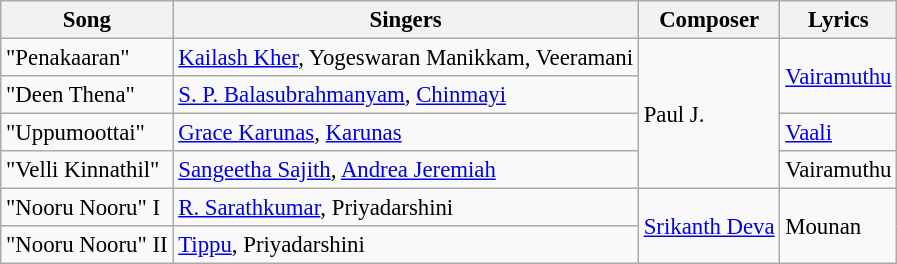<table class="wikitable" style="font-size:95%;">
<tr>
<th>Song</th>
<th>Singers</th>
<th>Composer</th>
<th>Lyrics</th>
</tr>
<tr>
<td>"Penakaaran"</td>
<td><a href='#'>Kailash Kher</a>, Yogeswaran Manikkam, Veeramani</td>
<td rowspan=4>Paul J.</td>
<td rowspan=2><a href='#'>Vairamuthu</a></td>
</tr>
<tr>
<td>"Deen Thena"</td>
<td><a href='#'>S. P. Balasubrahmanyam</a>, <a href='#'>Chinmayi</a></td>
</tr>
<tr>
<td>"Uppumoottai"</td>
<td><a href='#'>Grace Karunas</a>, <a href='#'>Karunas</a></td>
<td><a href='#'>Vaali</a></td>
</tr>
<tr>
<td>"Velli Kinnathil"</td>
<td><a href='#'>Sangeetha Sajith</a>, <a href='#'>Andrea Jeremiah</a></td>
<td>Vairamuthu</td>
</tr>
<tr>
<td>"Nooru Nooru" I</td>
<td><a href='#'>R. Sarathkumar</a>, Priyadarshini</td>
<td rowspan=2><a href='#'>Srikanth Deva</a></td>
<td rowspan=2>Mounan</td>
</tr>
<tr>
<td>"Nooru Nooru" II</td>
<td><a href='#'>Tippu</a>, Priyadarshini</td>
</tr>
</table>
